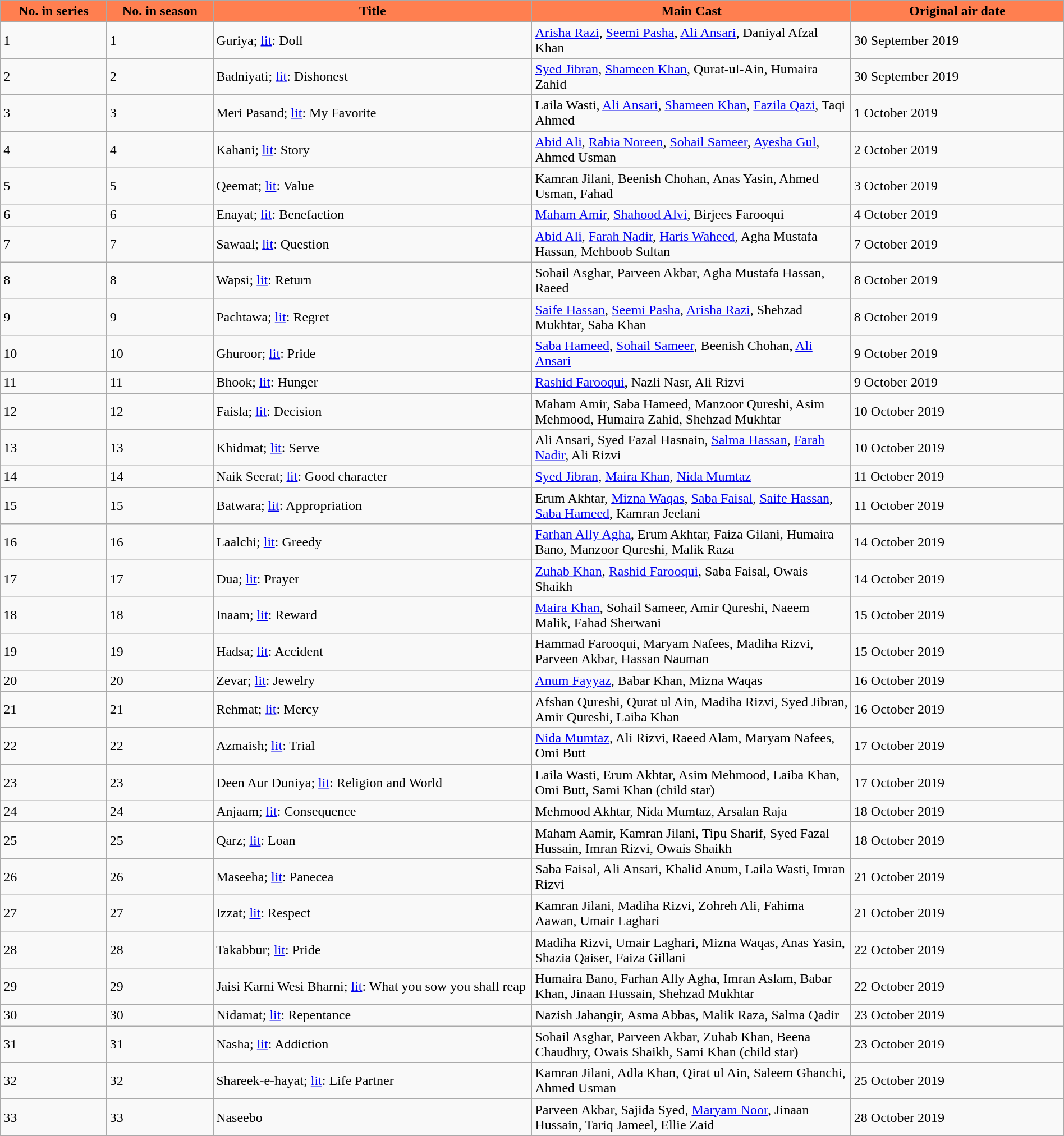<table class="wikitable plainrowheaders"  style="width:100%; margin-right:0;">
<tr>
<th scope="col" style="width:5%; background:coral;"><span>  No. in series</span></th>
<th scope="col" style="width:5%; background:coral;"><span>  No. in season</span></th>
<th scope="col" style="width:15%; background:coral;"><span> Title</span></th>
<th scope="col" style="width:15%; background:coral;"><span> Main Cast</span></th>
<th scope="col" style="width:10%; background:coral;"><span> Original air date</span></th>
</tr>
<tr>
<td>1</td>
<td>1</td>
<td>Guriya; <a href='#'>lit</a>: Doll</td>
<td><a href='#'>Arisha Razi</a>, <a href='#'>Seemi Pasha</a>, <a href='#'>Ali Ansari</a>, Daniyal Afzal Khan</td>
<td>30 September 2019</td>
</tr>
<tr>
<td>2</td>
<td>2</td>
<td>Badniyati; <a href='#'>lit</a>: Dishonest</td>
<td><a href='#'>Syed Jibran</a>, <a href='#'>Shameen Khan</a>, Qurat-ul-Ain, Humaira Zahid</td>
<td>30 September 2019</td>
</tr>
<tr>
<td>3</td>
<td>3</td>
<td>Meri Pasand; <a href='#'>lit</a>: My Favorite</td>
<td>Laila Wasti, <a href='#'>Ali Ansari</a>, <a href='#'>Shameen Khan</a>, <a href='#'>Fazila Qazi</a>, Taqi Ahmed</td>
<td>1 October 2019</td>
</tr>
<tr>
<td>4</td>
<td>4</td>
<td>Kahani; <a href='#'>lit</a>: Story</td>
<td><a href='#'>Abid Ali</a>, <a href='#'>Rabia Noreen</a>, <a href='#'>Sohail Sameer</a>, <a href='#'>Ayesha Gul</a>, Ahmed Usman</td>
<td>2 October 2019</td>
</tr>
<tr>
<td>5</td>
<td>5</td>
<td>Qeemat; <a href='#'>lit</a>: Value</td>
<td>Kamran Jilani, Beenish Chohan, Anas Yasin, Ahmed Usman, Fahad</td>
<td>3 October 2019</td>
</tr>
<tr>
<td>6</td>
<td>6</td>
<td>Enayat; <a href='#'>lit</a>: Benefaction</td>
<td><a href='#'>Maham Amir</a>, <a href='#'>Shahood Alvi</a>, Birjees Farooqui</td>
<td>4 October 2019</td>
</tr>
<tr>
<td>7</td>
<td>7</td>
<td>Sawaal; <a href='#'>lit</a>: Question</td>
<td><a href='#'>Abid Ali</a>, <a href='#'>Farah Nadir</a>, <a href='#'>Haris Waheed</a>, Agha Mustafa Hassan, Mehboob Sultan</td>
<td>7 October 2019</td>
</tr>
<tr>
<td>8</td>
<td>8</td>
<td>Wapsi; <a href='#'>lit</a>: Return</td>
<td>Sohail Asghar, Parveen Akbar, Agha Mustafa Hassan, Raeed</td>
<td>8 October 2019</td>
</tr>
<tr>
<td>9</td>
<td>9</td>
<td>Pachtawa; <a href='#'>lit</a>: Regret</td>
<td><a href='#'>Saife Hassan</a>, <a href='#'>Seemi Pasha</a>, <a href='#'>Arisha Razi</a>, Shehzad Mukhtar, Saba Khan</td>
<td>8 October 2019</td>
</tr>
<tr>
<td>10</td>
<td>10</td>
<td>Ghuroor; <a href='#'>lit</a>: Pride</td>
<td><a href='#'>Saba Hameed</a>, <a href='#'>Sohail Sameer</a>, Beenish Chohan, <a href='#'>Ali Ansari</a></td>
<td>9 October 2019</td>
</tr>
<tr>
<td>11</td>
<td>11</td>
<td>Bhook; <a href='#'>lit</a>: Hunger</td>
<td><a href='#'>Rashid Farooqui</a>, Nazli Nasr, Ali Rizvi</td>
<td>9 October 2019</td>
</tr>
<tr>
<td>12</td>
<td>12</td>
<td>Faisla; <a href='#'>lit</a>: Decision</td>
<td>Maham Amir, Saba Hameed, Manzoor Qureshi, Asim Mehmood, Humaira Zahid, Shehzad Mukhtar</td>
<td>10 October 2019</td>
</tr>
<tr>
<td>13</td>
<td>13</td>
<td>Khidmat; <a href='#'>lit</a>: Serve</td>
<td>Ali Ansari, Syed Fazal Hasnain, <a href='#'>Salma Hassan</a>, <a href='#'>Farah Nadir</a>, Ali Rizvi</td>
<td>10 October 2019</td>
</tr>
<tr>
<td>14</td>
<td>14</td>
<td>Naik Seerat; <a href='#'>lit</a>: Good character</td>
<td><a href='#'>Syed Jibran</a>, <a href='#'>Maira Khan</a>, <a href='#'>Nida Mumtaz</a></td>
<td>11 October 2019</td>
</tr>
<tr>
<td>15</td>
<td>15</td>
<td>Batwara; <a href='#'>lit</a>: Appropriation</td>
<td>Erum Akhtar, <a href='#'>Mizna Waqas</a>, <a href='#'>Saba Faisal</a>, <a href='#'>Saife Hassan</a>, <a href='#'>Saba Hameed</a>, Kamran Jeelani</td>
<td>11 October 2019</td>
</tr>
<tr>
<td>16</td>
<td>16</td>
<td>Laalchi; <a href='#'>lit</a>: Greedy</td>
<td><a href='#'>Farhan Ally Agha</a>, Erum Akhtar, Faiza Gilani, Humaira Bano, Manzoor Qureshi, Malik Raza</td>
<td>14 October 2019</td>
</tr>
<tr>
<td>17</td>
<td>17</td>
<td>Dua; <a href='#'>lit</a>: Prayer</td>
<td><a href='#'>Zuhab Khan</a>, <a href='#'>Rashid Farooqui</a>, Saba Faisal, Owais Shaikh</td>
<td>14 October 2019</td>
</tr>
<tr>
<td>18</td>
<td>18</td>
<td>Inaam; <a href='#'>lit</a>: Reward</td>
<td><a href='#'>Maira Khan</a>, Sohail Sameer, Amir Qureshi, Naeem Malik, Fahad Sherwani</td>
<td>15 October 2019</td>
</tr>
<tr>
<td>19</td>
<td>19</td>
<td>Hadsa; <a href='#'>lit</a>: Accident</td>
<td>Hammad Farooqui, Maryam Nafees, Madiha Rizvi, Parveen Akbar, Hassan Nauman</td>
<td>15 October 2019</td>
</tr>
<tr>
<td>20</td>
<td>20</td>
<td>Zevar; <a href='#'>lit</a>: Jewelry</td>
<td><a href='#'>Anum Fayyaz</a>, Babar Khan, Mizna Waqas</td>
<td>16 October 2019</td>
</tr>
<tr>
<td>21</td>
<td>21</td>
<td>Rehmat; <a href='#'>lit</a>: Mercy</td>
<td>Afshan Qureshi, Qurat ul Ain, Madiha Rizvi, Syed Jibran, Amir Qureshi, Laiba Khan</td>
<td>16 October 2019</td>
</tr>
<tr>
<td>22</td>
<td>22</td>
<td>Azmaish; <a href='#'>lit</a>: Trial</td>
<td><a href='#'>Nida Mumtaz</a>, Ali Rizvi, Raeed Alam, Maryam Nafees, Omi Butt</td>
<td>17 October 2019</td>
</tr>
<tr>
<td>23</td>
<td>23</td>
<td>Deen Aur Duniya; <a href='#'>lit</a>: Religion and World</td>
<td>Laila Wasti, Erum Akhtar, Asim Mehmood, Laiba Khan, Omi Butt, Sami Khan (child star)</td>
<td>17 October 2019</td>
</tr>
<tr>
<td>24</td>
<td>24</td>
<td>Anjaam; <a href='#'>lit</a>: Consequence</td>
<td>Mehmood Akhtar, Nida Mumtaz, Arsalan Raja</td>
<td>18 October 2019</td>
</tr>
<tr>
<td>25</td>
<td>25</td>
<td>Qarz; <a href='#'>lit</a>: Loan</td>
<td>Maham Aamir, Kamran Jilani,  Tipu Sharif, Syed Fazal Hussain, Imran Rizvi, Owais Shaikh</td>
<td>18 October 2019</td>
</tr>
<tr>
<td>26</td>
<td>26</td>
<td>Maseeha; <a href='#'>lit</a>: Panecea</td>
<td>Saba Faisal, Ali Ansari, Khalid Anum, Laila Wasti, Imran Rizvi</td>
<td>21 October 2019</td>
</tr>
<tr>
<td>27</td>
<td>27</td>
<td>Izzat; <a href='#'>lit</a>: Respect</td>
<td>Kamran Jilani, Madiha Rizvi, Zohreh Ali, Fahima Aawan, Umair Laghari</td>
<td>21 October 2019</td>
</tr>
<tr>
<td>28</td>
<td>28</td>
<td>Takabbur; <a href='#'>lit</a>: Pride</td>
<td>Madiha Rizvi, Umair Laghari, Mizna Waqas, Anas Yasin, Shazia Qaiser, Faiza Gillani</td>
<td>22 October 2019</td>
</tr>
<tr>
<td>29</td>
<td>29</td>
<td>Jaisi Karni Wesi Bharni; <a href='#'>lit</a>: What you sow you shall reap</td>
<td>Humaira Bano, Farhan Ally Agha, Imran Aslam, Babar Khan, Jinaan Hussain, Shehzad Mukhtar</td>
<td>22 October 2019</td>
</tr>
<tr>
<td>30</td>
<td>30</td>
<td>Nidamat; <a href='#'>lit</a>: Repentance</td>
<td>Nazish Jahangir, Asma Abbas, Malik Raza, Salma Qadir</td>
<td>23 October 2019</td>
</tr>
<tr>
<td>31</td>
<td>31</td>
<td>Nasha; <a href='#'>lit</a>: Addiction</td>
<td>Sohail Asghar, Parveen Akbar, Zuhab Khan, Beena Chaudhry, Owais Shaikh, Sami Khan (child star)</td>
<td>23 October 2019</td>
</tr>
<tr>
<td>32</td>
<td>32</td>
<td>Shareek-e-hayat; <a href='#'>lit</a>: Life Partner</td>
<td>Kamran Jilani, Adla Khan, Qirat ul Ain, Saleem Ghanchi, Ahmed Usman</td>
<td>25 October 2019</td>
</tr>
<tr>
<td>33</td>
<td>33</td>
<td>Naseebo</td>
<td>Parveen Akbar, Sajida Syed, <a href='#'>Maryam Noor</a>, Jinaan Hussain, Tariq Jameel, Ellie Zaid</td>
<td>28 October 2019</td>
</tr>
</table>
